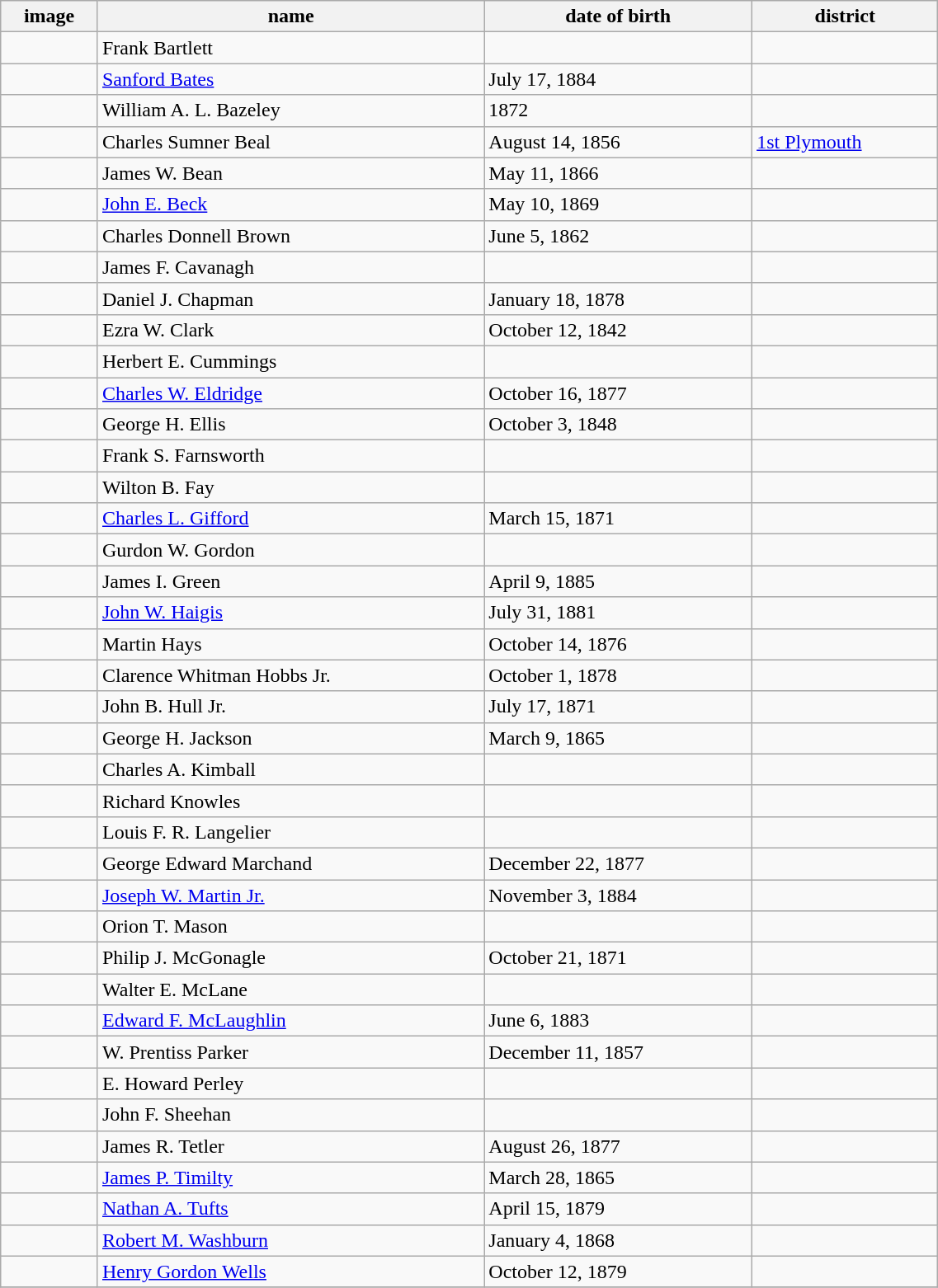<table class='wikitable sortable' style="width:60%">
<tr>
<th>image</th>
<th>name </th>
<th data-sort-type=date>date of birth </th>
<th>district </th>
</tr>
<tr>
<td></td>
<td>Frank Bartlett</td>
<td></td>
<td></td>
</tr>
<tr>
<td></td>
<td><a href='#'>Sanford Bates</a></td>
<td>July 17, 1884</td>
<td></td>
</tr>
<tr>
<td></td>
<td>William A. L. Bazeley</td>
<td>1872</td>
<td></td>
</tr>
<tr>
<td></td>
<td>Charles Sumner Beal</td>
<td>August 14, 1856</td>
<td><a href='#'>1st Plymouth</a></td>
</tr>
<tr>
<td></td>
<td>James W. Bean</td>
<td>May 11, 1866</td>
<td></td>
</tr>
<tr>
<td></td>
<td><a href='#'>John E. Beck</a></td>
<td>May 10, 1869</td>
<td></td>
</tr>
<tr>
<td></td>
<td>Charles Donnell Brown</td>
<td>June 5, 1862</td>
<td></td>
</tr>
<tr>
<td></td>
<td>James F. Cavanagh</td>
<td></td>
<td></td>
</tr>
<tr>
<td></td>
<td>Daniel J. Chapman</td>
<td>January 18, 1878</td>
<td></td>
</tr>
<tr>
<td></td>
<td>Ezra W. Clark</td>
<td>October 12, 1842</td>
<td></td>
</tr>
<tr>
<td></td>
<td>Herbert E. Cummings</td>
<td></td>
<td></td>
</tr>
<tr>
<td></td>
<td><a href='#'>Charles W. Eldridge</a></td>
<td>October 16, 1877</td>
<td></td>
</tr>
<tr>
<td></td>
<td>George H. Ellis</td>
<td>October 3, 1848</td>
<td></td>
</tr>
<tr>
<td></td>
<td>Frank S. Farnsworth</td>
<td></td>
<td></td>
</tr>
<tr>
<td></td>
<td>Wilton B. Fay</td>
<td></td>
<td></td>
</tr>
<tr>
<td></td>
<td><a href='#'>Charles L. Gifford</a></td>
<td>March 15, 1871</td>
<td></td>
</tr>
<tr>
<td></td>
<td>Gurdon W. Gordon</td>
<td></td>
<td></td>
</tr>
<tr>
<td></td>
<td>James I. Green</td>
<td>April 9, 1885</td>
<td></td>
</tr>
<tr>
<td></td>
<td><a href='#'>John W. Haigis</a></td>
<td>July 31, 1881</td>
<td></td>
</tr>
<tr>
<td></td>
<td>Martin Hays</td>
<td>October 14, 1876</td>
<td></td>
</tr>
<tr>
<td></td>
<td>Clarence Whitman Hobbs Jr.</td>
<td>October 1, 1878</td>
<td></td>
</tr>
<tr>
<td></td>
<td>John B. Hull Jr.</td>
<td>July 17, 1871</td>
<td></td>
</tr>
<tr>
<td></td>
<td>George H. Jackson</td>
<td>March 9, 1865</td>
<td></td>
</tr>
<tr>
<td></td>
<td>Charles A. Kimball</td>
<td></td>
<td></td>
</tr>
<tr>
<td></td>
<td>Richard Knowles</td>
<td></td>
<td></td>
</tr>
<tr>
<td></td>
<td>Louis F. R. Langelier</td>
<td></td>
<td></td>
</tr>
<tr>
<td></td>
<td>George Edward Marchand</td>
<td>December 22, 1877</td>
<td></td>
</tr>
<tr>
<td></td>
<td><a href='#'>Joseph W. Martin Jr.</a></td>
<td>November 3, 1884</td>
<td></td>
</tr>
<tr>
<td></td>
<td>Orion T. Mason</td>
<td></td>
<td></td>
</tr>
<tr>
<td></td>
<td>Philip J. McGonagle</td>
<td>October 21, 1871</td>
<td></td>
</tr>
<tr>
<td></td>
<td>Walter E. McLane</td>
<td></td>
<td></td>
</tr>
<tr>
<td></td>
<td><a href='#'>Edward F. McLaughlin</a></td>
<td>June 6, 1883</td>
<td></td>
</tr>
<tr>
<td></td>
<td>W. Prentiss Parker</td>
<td>December 11, 1857</td>
<td></td>
</tr>
<tr>
<td></td>
<td>E. Howard Perley</td>
<td></td>
<td></td>
</tr>
<tr>
<td></td>
<td>John F. Sheehan</td>
<td></td>
<td></td>
</tr>
<tr>
<td></td>
<td>James R. Tetler</td>
<td>August 26, 1877</td>
<td></td>
</tr>
<tr>
<td></td>
<td><a href='#'>James P. Timilty</a></td>
<td>March 28, 1865</td>
<td></td>
</tr>
<tr>
<td></td>
<td><a href='#'>Nathan A. Tufts</a></td>
<td>April 15, 1879</td>
<td></td>
</tr>
<tr>
<td></td>
<td><a href='#'>Robert M. Washburn</a></td>
<td>January 4, 1868</td>
<td></td>
</tr>
<tr>
<td></td>
<td><a href='#'>Henry Gordon Wells</a></td>
<td>October 12, 1879</td>
<td></td>
</tr>
<tr>
</tr>
</table>
